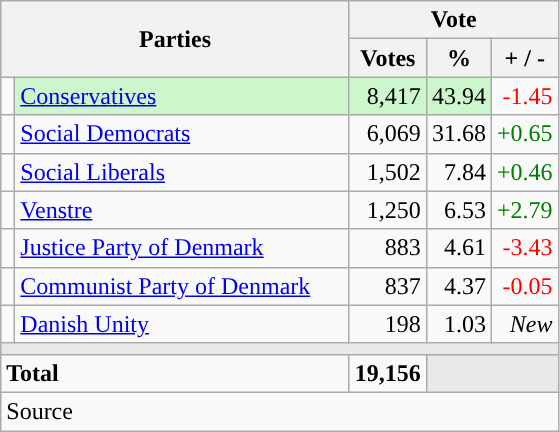<table class="wikitable" style="text-align:right;">
<tr>
<th style="text-align:centre;" rowspan="2" colspan="2" width="225">Parties</th>
<th colspan="3">Vote</th>
</tr>
<tr>
<th width="15">Votes</th>
<th width="15">%</th>
<th width="15">+ / -</th>
</tr>
<tr>
<td width="2" style="color:inherit;background:"></td>
<td bgcolor=#ccf7cc  align="left"><a href='#'>Conservatives</a></td>
<td bgcolor=#ccf7cc>8,417</td>
<td bgcolor=#ccf7cc>43.94</td>
<td style=color:red;>-1.45</td>
</tr>
<tr>
<td width="2" style="color:inherit;background:"></td>
<td align="left"><a href='#'>Social Democrats</a></td>
<td>6,069</td>
<td>31.68</td>
<td style=color:green;>+0.65</td>
</tr>
<tr>
<td width="2" style="color:inherit;background:"></td>
<td align="left"><a href='#'>Social Liberals</a></td>
<td>1,502</td>
<td>7.84</td>
<td style=color:green;>+0.46</td>
</tr>
<tr>
<td width="2" style="color:inherit;background:"></td>
<td align="left"><a href='#'>Venstre</a></td>
<td>1,250</td>
<td>6.53</td>
<td style=color:green;>+2.79</td>
</tr>
<tr>
<td width="2" style="color:inherit;background:"></td>
<td align="left"><a href='#'>Justice Party of Denmark</a></td>
<td>883</td>
<td>4.61</td>
<td style=color:red;>-3.43</td>
</tr>
<tr>
<td width="2" style="color:inherit;background:"></td>
<td align="left"><a href='#'>Communist Party of Denmark</a></td>
<td>837</td>
<td>4.37</td>
<td style=color:red;>-0.05</td>
</tr>
<tr>
<td width="2" style="color:inherit;background:"></td>
<td align="left"><a href='#'>Danish Unity</a></td>
<td>198</td>
<td>1.03</td>
<td><em>New</em></td>
</tr>
<tr>
<td colspan="7" bgcolor="#E9E9E9"></td>
</tr>
<tr>
<td align="left" colspan="2"><strong>Total</strong></td>
<td><strong>19,156</strong></td>
<td bgcolor="#E9E9E9" colspan="2"></td>
</tr>
<tr>
<td align="left" colspan="6">Source</td>
</tr>
</table>
